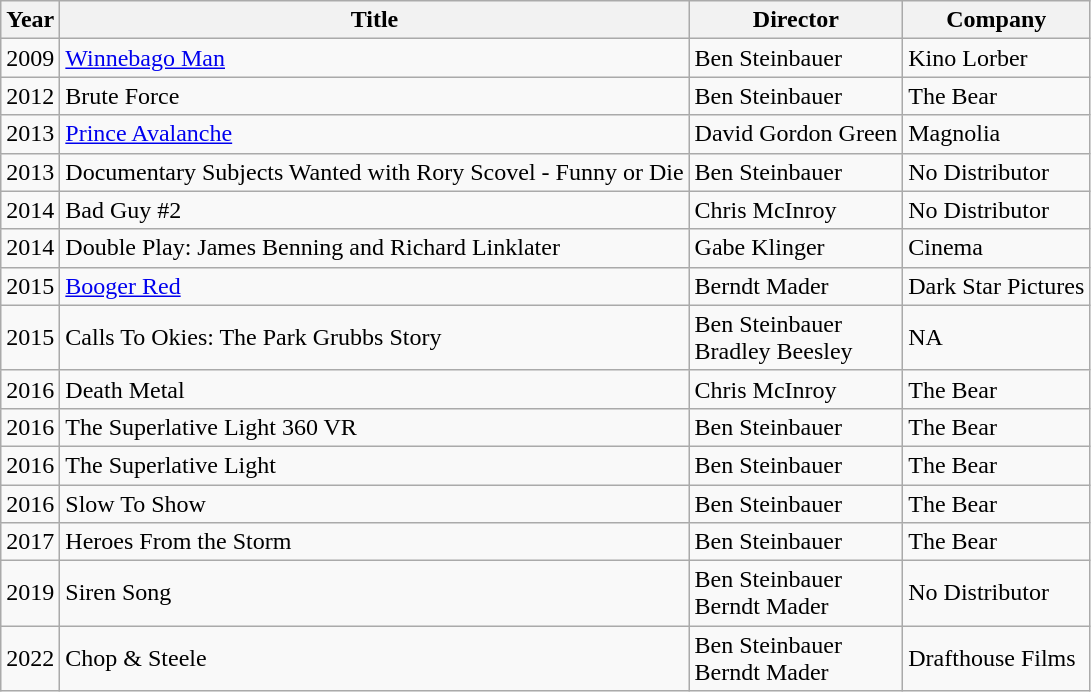<table class="wikitable">
<tr>
<th>Year</th>
<th>Title</th>
<th>Director</th>
<th>Company</th>
</tr>
<tr>
<td>2009</td>
<td><a href='#'>Winnebago Man</a></td>
<td>Ben Steinbauer</td>
<td>Kino Lorber</td>
</tr>
<tr>
<td>2012</td>
<td>Brute Force</td>
<td>Ben Steinbauer</td>
<td>The Bear</td>
</tr>
<tr>
<td>2013</td>
<td><a href='#'>Prince Avalanche</a></td>
<td>David Gordon Green</td>
<td>Magnolia</td>
</tr>
<tr>
<td>2013</td>
<td>Documentary Subjects Wanted with Rory Scovel - Funny or Die</td>
<td>Ben Steinbauer</td>
<td>No Distributor</td>
</tr>
<tr>
<td>2014</td>
<td>Bad Guy #2</td>
<td>Chris McInroy</td>
<td>No Distributor</td>
</tr>
<tr>
<td>2014</td>
<td>Double Play: James Benning and Richard Linklater</td>
<td>Gabe Klinger</td>
<td>Cinema</td>
</tr>
<tr>
<td>2015</td>
<td><a href='#'>Booger Red</a></td>
<td>Berndt Mader</td>
<td>Dark Star Pictures</td>
</tr>
<tr>
<td>2015</td>
<td>Calls To Okies: The Park Grubbs Story</td>
<td>Ben Steinbauer<br>Bradley Beesley</td>
<td>NA</td>
</tr>
<tr>
<td>2016</td>
<td>Death Metal</td>
<td>Chris McInroy</td>
<td>The Bear</td>
</tr>
<tr>
<td>2016</td>
<td>The Superlative Light 360 VR</td>
<td>Ben Steinbauer</td>
<td>The Bear</td>
</tr>
<tr>
<td>2016</td>
<td>The Superlative Light</td>
<td>Ben Steinbauer</td>
<td>The Bear</td>
</tr>
<tr>
<td>2016</td>
<td>Slow To Show</td>
<td>Ben Steinbauer</td>
<td>The Bear</td>
</tr>
<tr>
<td>2017</td>
<td>Heroes From the Storm</td>
<td>Ben Steinbauer</td>
<td>The Bear</td>
</tr>
<tr>
<td>2019</td>
<td>Siren Song</td>
<td>Ben Steinbauer<br>Berndt Mader</td>
<td>No Distributor</td>
</tr>
<tr>
<td>2022</td>
<td>Chop & Steele</td>
<td>Ben Steinbauer<br>Berndt Mader</td>
<td>Drafthouse Films</td>
</tr>
</table>
